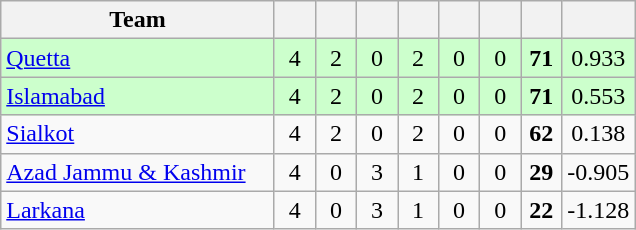<table class="wikitable" style="text-align:center;">
<tr>
<th width=175>Team</th>
<th width="20"></th>
<th width="20"></th>
<th width="20"></th>
<th width="20"></th>
<th width="20"></th>
<th width="20"></th>
<th width="20"></th>
<th width="40"></th>
</tr>
<tr style="background:#cfc;">
<td style="text-align:left;"><a href='#'>Quetta</a></td>
<td>4</td>
<td>2</td>
<td>0</td>
<td>2</td>
<td>0</td>
<td>0</td>
<td><strong>71</strong></td>
<td>0.933</td>
</tr>
<tr style="background:#cfc;">
<td style="text-align:left;"><a href='#'>Islamabad</a></td>
<td>4</td>
<td>2</td>
<td>0</td>
<td>2</td>
<td>0</td>
<td>0</td>
<td><strong>71</strong></td>
<td>0.553</td>
</tr>
<tr>
<td style="text-align:left;"><a href='#'>Sialkot</a></td>
<td>4</td>
<td>2</td>
<td>0</td>
<td>2</td>
<td>0</td>
<td>0</td>
<td><strong>62</strong></td>
<td>0.138</td>
</tr>
<tr>
<td style="text-align:left;"><a href='#'>Azad Jammu & Kashmir</a></td>
<td>4</td>
<td>0</td>
<td>3</td>
<td>1</td>
<td>0</td>
<td>0</td>
<td><strong>29</strong></td>
<td>-0.905</td>
</tr>
<tr>
<td style="text-align:left;"><a href='#'>Larkana</a></td>
<td>4</td>
<td>0</td>
<td>3</td>
<td>1</td>
<td>0</td>
<td>0</td>
<td><strong>22</strong></td>
<td>-1.128</td>
</tr>
</table>
